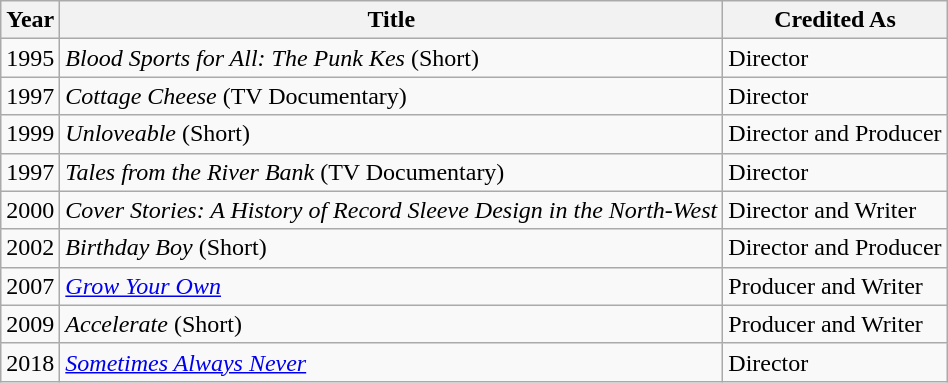<table class="wikitable">
<tr>
<th>Year</th>
<th>Title</th>
<th>Credited As</th>
</tr>
<tr>
<td>1995</td>
<td><em>Blood Sports for All: The Punk Kes</em> (Short)</td>
<td>Director</td>
</tr>
<tr>
<td>1997</td>
<td><em>Cottage Cheese</em> (TV Documentary)</td>
<td>Director</td>
</tr>
<tr>
<td>1999</td>
<td><em>Unloveable</em> (Short)</td>
<td>Director and Producer</td>
</tr>
<tr>
<td>1997</td>
<td><em>Tales from the River Bank</em> (TV Documentary)</td>
<td>Director</td>
</tr>
<tr>
<td>2000</td>
<td><em>Cover Stories: A History of Record Sleeve Design in the North-West</em></td>
<td>Director and Writer</td>
</tr>
<tr>
<td>2002</td>
<td><em>Birthday Boy</em> (Short)</td>
<td>Director and Producer</td>
</tr>
<tr>
<td>2007</td>
<td><em><a href='#'>Grow Your Own</a></em></td>
<td>Producer and Writer</td>
</tr>
<tr>
<td>2009</td>
<td><em>Accelerate</em> (Short)</td>
<td>Producer and Writer</td>
</tr>
<tr>
<td>2018</td>
<td><em><a href='#'>Sometimes Always Never</a></em></td>
<td>Director</td>
</tr>
</table>
